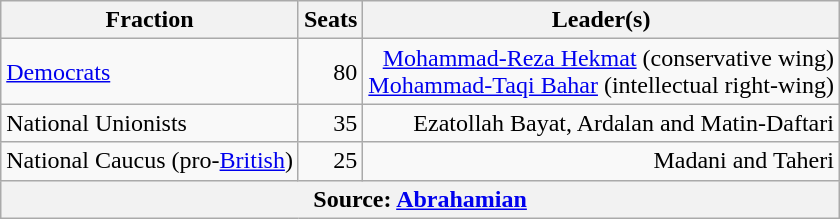<table class=wikitable style=text-align:right>
<tr>
<th>Fraction</th>
<th>Seats</th>
<th>Leader(s)</th>
</tr>
<tr>
<td align=left><a href='#'>Democrats</a></td>
<td>80</td>
<td><a href='#'>Mohammad-Reza Hekmat</a> (conservative wing)<br><a href='#'>Mohammad-Taqi Bahar</a> (intellectual right-wing)</td>
</tr>
<tr>
<td align=left>National Unionists</td>
<td>35</td>
<td>Ezatollah Bayat, Ardalan and Matin-Daftari  </td>
</tr>
<tr>
<td align=left>National Caucus (pro-<a href='#'>British</a>)</td>
<td>25</td>
<td>Madani and Taheri</td>
</tr>
<tr>
<th align=left colspan=3>Source: <a href='#'>Abrahamian</a></th>
</tr>
</table>
